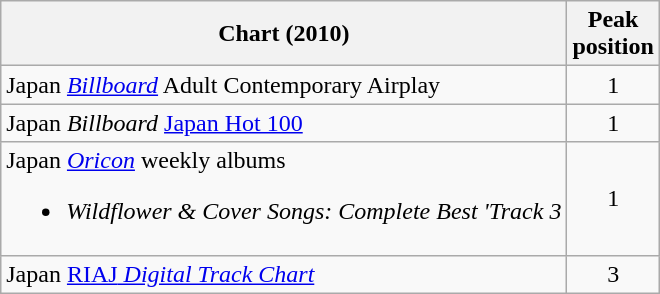<table class="wikitable sortable">
<tr>
<th>Chart (2010)</th>
<th>Peak<br>position</th>
</tr>
<tr>
<td>Japan <em><a href='#'>Billboard</a></em> Adult Contemporary Airplay</td>
<td style="text-align:center;">1</td>
</tr>
<tr>
<td>Japan <em>Billboard</em> <a href='#'>Japan Hot 100</a></td>
<td style="text-align:center;">1</td>
</tr>
<tr>
<td>Japan <em><a href='#'>Oricon</a></em> weekly albums<br><ul><li><em>Wildflower & Cover Songs: Complete Best 'Track 3<strong></li></ul></td>
<td align="center">1</td>
</tr>
<tr>
<td>Japan <a href='#'></em>RIAJ<em> Digital Track Chart</a></td>
<td align="center">3</td>
</tr>
</table>
